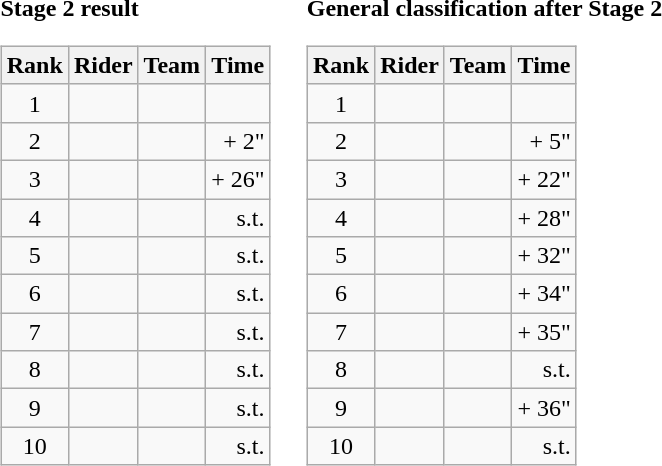<table>
<tr>
<td><strong>Stage 2 result</strong><br><table class="wikitable">
<tr>
<th scope="col">Rank</th>
<th scope="col">Rider</th>
<th scope="col">Team</th>
<th scope="col">Time</th>
</tr>
<tr>
<td style="text-align:center;">1</td>
<td></td>
<td></td>
<td style="text-align:right;"></td>
</tr>
<tr>
<td style="text-align:center;">2</td>
<td></td>
<td></td>
<td style="text-align:right;">+ 2"</td>
</tr>
<tr>
<td style="text-align:center;">3</td>
<td></td>
<td></td>
<td style="text-align:right;">+ 26"</td>
</tr>
<tr>
<td style="text-align:center;">4</td>
<td></td>
<td></td>
<td style="text-align:right;">s.t.</td>
</tr>
<tr>
<td style="text-align:center;">5</td>
<td></td>
<td></td>
<td style="text-align:right;">s.t.</td>
</tr>
<tr>
<td style="text-align:center;">6</td>
<td></td>
<td></td>
<td style="text-align:right;">s.t.</td>
</tr>
<tr>
<td style="text-align:center;">7</td>
<td></td>
<td></td>
<td style="text-align:right;">s.t.</td>
</tr>
<tr>
<td style="text-align:center;">8</td>
<td></td>
<td></td>
<td style="text-align:right;">s.t.</td>
</tr>
<tr>
<td style="text-align:center;">9</td>
<td></td>
<td></td>
<td style="text-align:right;">s.t.</td>
</tr>
<tr>
<td style="text-align:center;">10</td>
<td></td>
<td></td>
<td style="text-align:right;">s.t.</td>
</tr>
</table>
</td>
<td></td>
<td><strong>General classification after Stage 2</strong><br><table class="wikitable">
<tr>
<th scope="col">Rank</th>
<th scope="col">Rider</th>
<th scope="col">Team</th>
<th scope="col">Time</th>
</tr>
<tr>
<td style="text-align:center;">1</td>
<td> </td>
<td></td>
<td style="text-align:right;"></td>
</tr>
<tr>
<td style="text-align:center;">2</td>
<td></td>
<td></td>
<td style="text-align:right;">+ 5"</td>
</tr>
<tr>
<td style="text-align:center;">3</td>
<td> </td>
<td></td>
<td style="text-align:right;">+ 22"</td>
</tr>
<tr>
<td style="text-align:center;">4</td>
<td></td>
<td></td>
<td style="text-align:right;">+ 28"</td>
</tr>
<tr>
<td style="text-align:center;">5</td>
<td></td>
<td></td>
<td style="text-align:right;">+ 32"</td>
</tr>
<tr>
<td style="text-align:center;">6</td>
<td></td>
<td></td>
<td style="text-align:right;">+ 34"</td>
</tr>
<tr>
<td style="text-align:center;">7</td>
<td></td>
<td></td>
<td style="text-align:right;">+ 35"</td>
</tr>
<tr>
<td style="text-align:center;">8</td>
<td></td>
<td></td>
<td style="text-align:right;">s.t.</td>
</tr>
<tr>
<td style="text-align:center;">9</td>
<td></td>
<td></td>
<td style="text-align:right;">+ 36"</td>
</tr>
<tr>
<td style="text-align:center;">10</td>
<td></td>
<td></td>
<td style="text-align:right;">s.t.</td>
</tr>
</table>
</td>
</tr>
</table>
